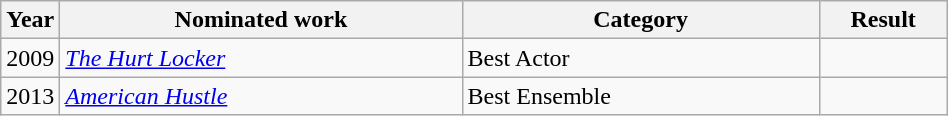<table class="wikitable sortable" width="50%">
<tr>
<th width="1%">Year</th>
<th width="45%">Nominated work</th>
<th width="40%">Category</th>
<th width="14%">Result</th>
</tr>
<tr>
<td>2009</td>
<td><em><a href='#'>The Hurt Locker</a></em></td>
<td>Best Actor</td>
<td></td>
</tr>
<tr>
<td>2013</td>
<td><em><a href='#'>American Hustle</a></em></td>
<td>Best Ensemble</td>
<td></td>
</tr>
</table>
